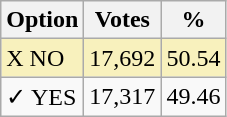<table class="wikitable">
<tr>
<th>Option</th>
<th>Votes</th>
<th>%</th>
</tr>
<tr>
<td style=background:#f8f1bd>X NO</td>
<td style=background:#f8f1bd>17,692</td>
<td style=background:#f8f1bd>50.54</td>
</tr>
<tr>
<td>✓ YES</td>
<td>17,317</td>
<td>49.46</td>
</tr>
</table>
